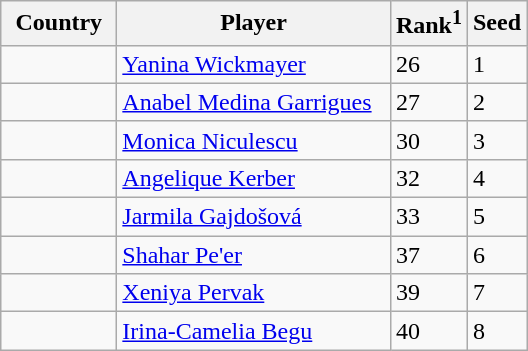<table class="sortable wikitable">
<tr>
<th width="70">Country</th>
<th width="175">Player</th>
<th>Rank<sup>1</sup></th>
<th>Seed</th>
</tr>
<tr>
<td></td>
<td><a href='#'>Yanina Wickmayer</a></td>
<td>26</td>
<td>1</td>
</tr>
<tr>
<td></td>
<td><a href='#'>Anabel Medina Garrigues</a></td>
<td>27</td>
<td>2</td>
</tr>
<tr>
<td></td>
<td><a href='#'>Monica Niculescu</a></td>
<td>30</td>
<td>3</td>
</tr>
<tr>
<td></td>
<td><a href='#'>Angelique Kerber</a></td>
<td>32</td>
<td>4</td>
</tr>
<tr>
<td></td>
<td><a href='#'>Jarmila Gajdošová</a></td>
<td>33</td>
<td>5</td>
</tr>
<tr>
<td></td>
<td><a href='#'>Shahar Pe'er</a></td>
<td>37</td>
<td>6</td>
</tr>
<tr>
<td></td>
<td><a href='#'>Xeniya Pervak</a></td>
<td>39</td>
<td>7</td>
</tr>
<tr>
<td></td>
<td><a href='#'>Irina-Camelia Begu</a></td>
<td>40</td>
<td>8</td>
</tr>
</table>
